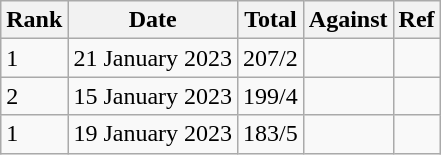<table class="wikitable">
<tr>
<th>Rank</th>
<th>Date</th>
<th>Total</th>
<th>Against</th>
<th>Ref</th>
</tr>
<tr>
<td>1</td>
<td>21 January 2023</td>
<td>207/2</td>
<td></td>
<td></td>
</tr>
<tr>
<td>2</td>
<td>15 January 2023</td>
<td>199/4</td>
<td></td>
<td></td>
</tr>
<tr>
<td>1</td>
<td>19 January 2023</td>
<td>183/5</td>
<td></td>
<td></td>
</tr>
</table>
